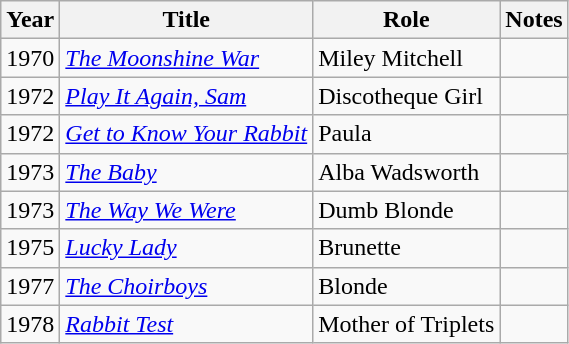<table class="wikitable sortable">
<tr>
<th>Year</th>
<th>Title</th>
<th>Role</th>
<th>Notes</th>
</tr>
<tr>
<td>1970</td>
<td><em><a href='#'>The Moonshine War</a></em></td>
<td>Miley Mitchell</td>
<td></td>
</tr>
<tr>
<td>1972</td>
<td><a href='#'><em>Play It Again, Sam</em></a></td>
<td>Discotheque Girl</td>
<td></td>
</tr>
<tr>
<td>1972</td>
<td><em><a href='#'>Get to Know Your Rabbit</a></em></td>
<td>Paula</td>
<td></td>
</tr>
<tr>
<td>1973</td>
<td><a href='#'><em>The Baby</em></a></td>
<td>Alba Wadsworth</td>
<td></td>
</tr>
<tr>
<td>1973</td>
<td><em><a href='#'>The Way We Were</a></em></td>
<td>Dumb Blonde</td>
<td></td>
</tr>
<tr>
<td>1975</td>
<td><em><a href='#'>Lucky Lady</a></em></td>
<td>Brunette</td>
<td></td>
</tr>
<tr>
<td>1977</td>
<td><a href='#'><em>The Choirboys</em></a></td>
<td>Blonde</td>
<td></td>
</tr>
<tr>
<td>1978</td>
<td><a href='#'><em>Rabbit Test</em></a></td>
<td>Mother of Triplets</td>
<td></td>
</tr>
</table>
